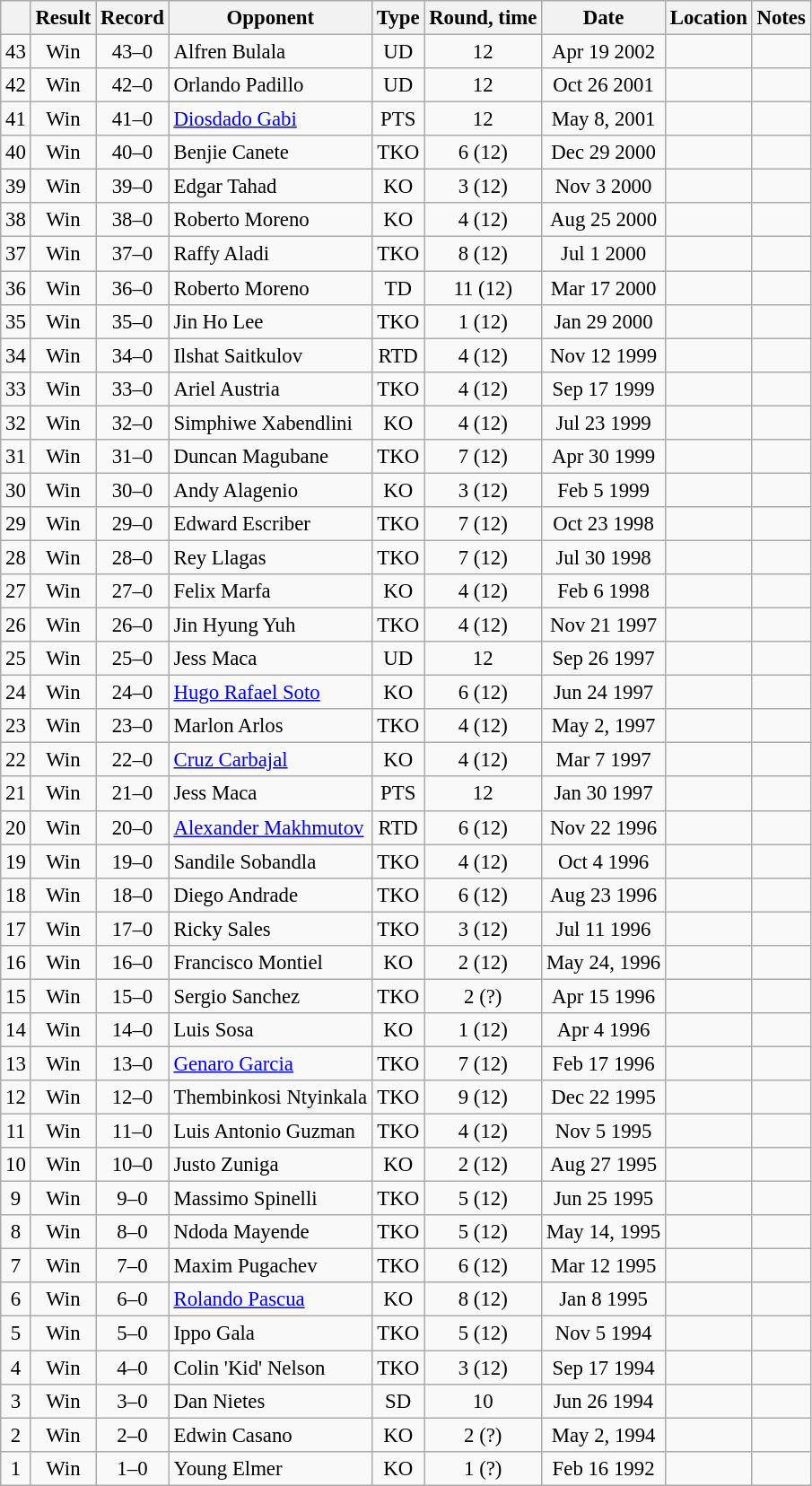<table class="wikitable" style="text-align:center; font-size:95%">
<tr>
<th></th>
<th>Result</th>
<th>Record</th>
<th>Opponent</th>
<th>Type</th>
<th>Round, time</th>
<th>Date</th>
<th>Location</th>
<th>Notes</th>
</tr>
<tr>
<td>43</td>
<td>Win</td>
<td>43–0</td>
<td style="text-align:left;">  Alfren Bulala</td>
<td>UD</td>
<td>12</td>
<td>Apr 19 2002</td>
<td style="text-align:left;">  </td>
<td style="text-align:left;"></td>
</tr>
<tr>
<td>42</td>
<td>Win</td>
<td>42–0</td>
<td style="text-align:left;">  Orlando Padillo</td>
<td>UD</td>
<td>12</td>
<td>Oct 26 2001</td>
<td style="text-align:left;">  </td>
<td style="text-align:left;"></td>
</tr>
<tr>
<td>41</td>
<td>Win</td>
<td>41–0</td>
<td style="text-align:left;">  <a href='#'>Diosdado Gabi</a></td>
<td>PTS</td>
<td>12</td>
<td>May 8, 2001</td>
<td style="text-align:left;">  </td>
<td style="text-align:left;"></td>
</tr>
<tr>
<td>40</td>
<td>Win</td>
<td>40–0</td>
<td style="text-align:left;">  Benjie Canete</td>
<td>TKO</td>
<td>6 (12)</td>
<td>Dec 29 2000</td>
<td style="text-align:left;">  </td>
<td style="text-align:left;"></td>
</tr>
<tr>
<td>39</td>
<td>Win</td>
<td>39–0</td>
<td style="text-align:left;">  Edgar Tahad</td>
<td>KO</td>
<td>3 (12)</td>
<td>Nov 3 2000</td>
<td style="text-align:left;">  </td>
<td style="text-align:left;"></td>
</tr>
<tr>
<td>38</td>
<td>Win</td>
<td>38–0</td>
<td style="text-align:left;">  Roberto Moreno</td>
<td>KO</td>
<td>4 (12)</td>
<td>Aug 25 2000</td>
<td style="text-align:left;">  </td>
<td style="text-align:left;"></td>
</tr>
<tr>
<td>37</td>
<td>Win</td>
<td>37–0</td>
<td style="text-align:left;">  Raffy Aladi</td>
<td>TKO</td>
<td>8 (12)</td>
<td>Jul 1 2000</td>
<td style="text-align:left;">  </td>
<td style="text-align:left;"></td>
</tr>
<tr>
<td>36</td>
<td>Win</td>
<td>36–0</td>
<td style="text-align:left;">  Roberto Moreno</td>
<td>TD</td>
<td>11 (12)</td>
<td>Mar 17 2000</td>
<td style="text-align:left;">  </td>
<td style="text-align:left;"></td>
</tr>
<tr>
<td>35</td>
<td>Win</td>
<td>35–0</td>
<td style="text-align:left;">  Jin Ho Lee</td>
<td>TKO</td>
<td>1 (12)</td>
<td>Jan 29 2000</td>
<td style="text-align:left;">  </td>
<td style="text-align:left;"></td>
</tr>
<tr>
<td>34</td>
<td>Win</td>
<td>34–0</td>
<td style="text-align:left;">  Ilshat Saitkulov</td>
<td>RTD</td>
<td>4 (12)</td>
<td>Nov 12 1999</td>
<td style="text-align:left;">  </td>
<td style="text-align:left;"></td>
</tr>
<tr>
<td>33</td>
<td>Win</td>
<td>33–0</td>
<td style="text-align:left;">  Ariel Austria</td>
<td>TKO</td>
<td>4 (12)</td>
<td>Sep 17 1999</td>
<td style="text-align:left;">  </td>
<td style="text-align:left;"></td>
</tr>
<tr>
<td>32</td>
<td>Win</td>
<td>32–0</td>
<td style="text-align:left;">  Simphiwe Xabendlini</td>
<td>KO</td>
<td>4 (12)</td>
<td>Jul 23 1999</td>
<td style="text-align:left;">  </td>
<td style="text-align:left;"></td>
</tr>
<tr>
<td>31</td>
<td>Win</td>
<td>31–0</td>
<td style="text-align:left;">  Duncan Magubane</td>
<td>TKO</td>
<td>7 (12)</td>
<td>Apr 30 1999</td>
<td style="text-align:left;">  </td>
<td style="text-align:left;"></td>
</tr>
<tr>
<td>30</td>
<td>Win</td>
<td>30–0</td>
<td style="text-align:left;">  Andy Alagenio</td>
<td>KO</td>
<td>3 (12)</td>
<td>Feb 5 1999</td>
<td style="text-align:left;">  </td>
<td style="text-align:left;"></td>
</tr>
<tr>
<td>29</td>
<td>Win</td>
<td>29–0</td>
<td style="text-align:left;">  Edward Escriber</td>
<td>TKO</td>
<td>7 (12)</td>
<td>Oct 23 1998</td>
<td style="text-align:left;">  </td>
<td style="text-align:left;"></td>
</tr>
<tr>
<td>28</td>
<td>Win</td>
<td>28–0</td>
<td style="text-align:left;">  Rey Llagas</td>
<td>TKO</td>
<td>7 (12)</td>
<td>Jul 30 1998</td>
<td style="text-align:left;">  </td>
<td style="text-align:left;"></td>
</tr>
<tr>
<td>27</td>
<td>Win</td>
<td>27–0</td>
<td style="text-align:left;">  Felix Marfa</td>
<td>KO</td>
<td>4 (12)</td>
<td>Feb 6 1998</td>
<td style="text-align:left;">  </td>
<td style="text-align:left;"></td>
</tr>
<tr>
<td>26</td>
<td>Win</td>
<td>26–0</td>
<td style="text-align:left;">  Jin Hyung Yuh</td>
<td>TKO</td>
<td>4 (12)</td>
<td>Nov 21 1997</td>
<td style="text-align:left;">  </td>
<td style="text-align:left;"></td>
</tr>
<tr>
<td>25</td>
<td>Win</td>
<td>25–0</td>
<td style="text-align:left;">  Jess Maca</td>
<td>UD</td>
<td>12</td>
<td>Sep 26 1997</td>
<td style="text-align:left;">  </td>
<td style="text-align:left;"></td>
</tr>
<tr>
<td>24</td>
<td>Win</td>
<td>24–0</td>
<td style="text-align:left;">  <a href='#'>Hugo Rafael Soto</a></td>
<td>KO</td>
<td>6 (12)</td>
<td>Jun 24 1997</td>
<td style="text-align:left;">  </td>
<td style="text-align:left;"></td>
</tr>
<tr>
<td>23</td>
<td>Win</td>
<td>23–0</td>
<td style="text-align:left;">  Marlon Arlos</td>
<td>TKO</td>
<td>4 (12)</td>
<td>May 2, 1997</td>
<td style="text-align:left;">  </td>
<td style="text-align:left;"></td>
</tr>
<tr>
<td>22</td>
<td>Win</td>
<td>22–0</td>
<td style="text-align:left;">  <a href='#'>Cruz Carbajal</a></td>
<td>KO</td>
<td>4 (12)</td>
<td>Mar 7 1997</td>
<td style="text-align:left;">  </td>
<td style="text-align:left;"></td>
</tr>
<tr>
<td>21</td>
<td>Win</td>
<td>21–0</td>
<td style="text-align:left;">  Jess Maca</td>
<td>PTS</td>
<td>12</td>
<td>Jan 30 1997</td>
<td style="text-align:left;">  </td>
<td style="text-align:left;"></td>
</tr>
<tr>
<td>20</td>
<td>Win</td>
<td>20–0</td>
<td style="text-align:left;"> <a href='#'>Alexander Makhmutov</a></td>
<td>RTD</td>
<td>6 (12)</td>
<td>Nov 22 1996</td>
<td style="text-align:left;">  </td>
<td style="text-align:left;"></td>
</tr>
<tr>
<td>19</td>
<td>Win</td>
<td>19–0</td>
<td style="text-align:left;">  Sandile Sobandla</td>
<td>TKO</td>
<td>4 (12)</td>
<td>Oct 4 1996</td>
<td style="text-align:left;">  </td>
<td style="text-align:left;"></td>
</tr>
<tr>
<td>18</td>
<td>Win</td>
<td>18–0</td>
<td style="text-align:left;">  Diego Andrade</td>
<td>TKO</td>
<td>6 (12)</td>
<td>Aug 23 1996</td>
<td style="text-align:left;">  </td>
<td style="text-align:left;"></td>
</tr>
<tr>
<td>17</td>
<td>Win</td>
<td>17–0</td>
<td style="text-align:left;">  Ricky Sales</td>
<td>TKO</td>
<td>3 (12)</td>
<td>Jul 11 1996</td>
<td style="text-align:left;">  </td>
<td style="text-align:left;"></td>
</tr>
<tr>
<td>16</td>
<td>Win</td>
<td>16–0</td>
<td style="text-align:left;">  Francisco Montiel</td>
<td>KO</td>
<td>2 (12)</td>
<td>May 24, 1996</td>
<td style="text-align:left;">  </td>
<td style="text-align:left;"></td>
</tr>
<tr>
<td>15</td>
<td>Win</td>
<td>15–0</td>
<td style="text-align:left;">  Sergio Sanchez</td>
<td>TKO</td>
<td>2 (?)</td>
<td>Apr 15 1996</td>
<td style="text-align:left;">  </td>
<td style="text-align:left;"></td>
</tr>
<tr>
<td>14</td>
<td>Win</td>
<td>14–0</td>
<td style="text-align:left;">  Luis Sosa</td>
<td>KO</td>
<td>1 (12)</td>
<td>Apr 4 1996</td>
<td style="text-align:left;">  </td>
<td style="text-align:left;"></td>
</tr>
<tr>
<td>13</td>
<td>Win</td>
<td>13–0</td>
<td style="text-align:left;">  <a href='#'>Genaro Garcia</a></td>
<td>TKO</td>
<td>7 (12)</td>
<td>Feb 17 1996</td>
<td style="text-align:left;">  </td>
<td style="text-align:left;"></td>
</tr>
<tr>
<td>12</td>
<td>Win</td>
<td>12–0</td>
<td style="text-align:left;">  Thembinkosi Ntyinkala</td>
<td>TKO</td>
<td>9 (12)</td>
<td>Dec 22 1995</td>
<td style="text-align:left;">  </td>
<td style="text-align:left;"></td>
</tr>
<tr>
<td>11</td>
<td>Win</td>
<td>11–0</td>
<td style="text-align:left;">  Luis Antonio Guzman</td>
<td>TKO</td>
<td>4 (12)</td>
<td>Nov 5 1995</td>
<td style="text-align:left;">  </td>
<td style="text-align:left;"></td>
</tr>
<tr>
<td>10</td>
<td>Win</td>
<td>10–0</td>
<td style="text-align:left;">  Justo Zuniga</td>
<td>KO</td>
<td>2 (12)</td>
<td>Aug 27 1995</td>
<td style="text-align:left;">  </td>
<td style="text-align:left;"></td>
</tr>
<tr>
<td>9</td>
<td>Win</td>
<td>9–0</td>
<td style="text-align:left;">  Massimo Spinelli</td>
<td>TKO</td>
<td>5 (12)</td>
<td>Jun 25 1995</td>
<td style="text-align:left;">  </td>
<td style="text-align:left;"></td>
</tr>
<tr>
<td>8</td>
<td>Win</td>
<td>8–0</td>
<td style="text-align:left;">  Ndoda Mayende</td>
<td>TKO</td>
<td>5 (12)</td>
<td>May 14, 1995</td>
<td style="text-align:left;">  </td>
<td style="text-align:left;"></td>
</tr>
<tr>
<td>7</td>
<td>Win</td>
<td>7–0</td>
<td style="text-align:left;">  Maxim Pugachev</td>
<td>TKO</td>
<td>6 (12)</td>
<td>Mar 12 1995</td>
<td style="text-align:left;">  </td>
<td style="text-align:left;"></td>
</tr>
<tr>
<td>6</td>
<td>Win</td>
<td>6–0</td>
<td style="text-align:left;">  <a href='#'>Rolando Pascua</a></td>
<td>KO</td>
<td>8 (12)</td>
<td>Jan 8 1995</td>
<td style="text-align:left;">  </td>
<td style="text-align:left;"></td>
</tr>
<tr>
<td>5</td>
<td>Win</td>
<td>5–0</td>
<td style="text-align:left;">  Ippo Gala</td>
<td>TKO</td>
<td>5 (12)</td>
<td>Nov 5 1994</td>
<td style="text-align:left;">  </td>
<td style="text-align:left;"></td>
</tr>
<tr>
<td>4</td>
<td>Win</td>
<td>4–0</td>
<td style="text-align:left;">  Colin 'Kid' Nelson</td>
<td>TKO</td>
<td>3 (12)</td>
<td>Sep 17 1994</td>
<td style="text-align:left;">  </td>
<td style="text-align:left;"></td>
</tr>
<tr>
<td>3</td>
<td>Win</td>
<td>3–0</td>
<td style="text-align:left;">  Dan Nietes</td>
<td>SD</td>
<td>10</td>
<td>Jun 26 1994</td>
<td style="text-align:left;">  </td>
<td style="text-align:left;"></td>
</tr>
<tr>
<td>2</td>
<td>Win</td>
<td>2–0</td>
<td style="text-align:left;">  Edwin Casano</td>
<td>KO</td>
<td>2 (?)</td>
<td>May 2, 1994</td>
<td style="text-align:left;">  </td>
<td style="text-align:left;"></td>
</tr>
<tr>
<td>1</td>
<td>Win</td>
<td>1–0</td>
<td style="text-align:left;">  Young Elmer</td>
<td>KO</td>
<td>1 (?)</td>
<td>Feb 16 1992</td>
<td style="text-align:left;">  </td>
<td style="text-align:left;"></td>
</tr>
</table>
